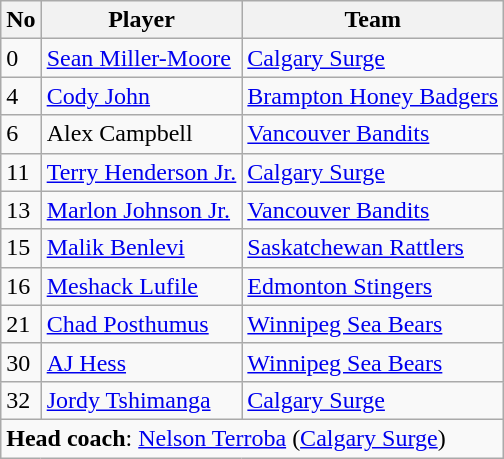<table class="wikitable">
<tr>
<th>No</th>
<th>Player</th>
<th>Team</th>
</tr>
<tr>
<td>0</td>
<td><a href='#'>Sean Miller-Moore</a></td>
<td><a href='#'>Calgary Surge</a></td>
</tr>
<tr>
<td>4</td>
<td><a href='#'>Cody John</a></td>
<td><a href='#'>Brampton Honey Badgers</a></td>
</tr>
<tr>
<td>6</td>
<td>Alex Campbell</td>
<td><a href='#'>Vancouver Bandits</a></td>
</tr>
<tr>
<td>11</td>
<td><a href='#'>Terry Henderson Jr.</a></td>
<td><a href='#'>Calgary Surge</a></td>
</tr>
<tr>
<td>13</td>
<td><a href='#'>Marlon Johnson Jr.</a></td>
<td><a href='#'>Vancouver Bandits</a></td>
</tr>
<tr>
<td>15</td>
<td><a href='#'>Malik Benlevi</a></td>
<td><a href='#'>Saskatchewan Rattlers</a></td>
</tr>
<tr>
<td>16</td>
<td><a href='#'>Meshack Lufile</a></td>
<td><a href='#'>Edmonton Stingers</a></td>
</tr>
<tr>
<td>21</td>
<td><a href='#'>Chad Posthumus</a></td>
<td><a href='#'>Winnipeg Sea Bears</a></td>
</tr>
<tr>
<td>30</td>
<td><a href='#'>AJ Hess</a></td>
<td><a href='#'>Winnipeg Sea Bears</a></td>
</tr>
<tr>
<td>32</td>
<td><a href='#'>Jordy Tshimanga</a></td>
<td><a href='#'>Calgary Surge</a></td>
</tr>
<tr>
<td colspan="3"><strong>Head coach</strong>: <a href='#'>Nelson Terroba</a> (<a href='#'>Calgary Surge</a>)</td>
</tr>
</table>
